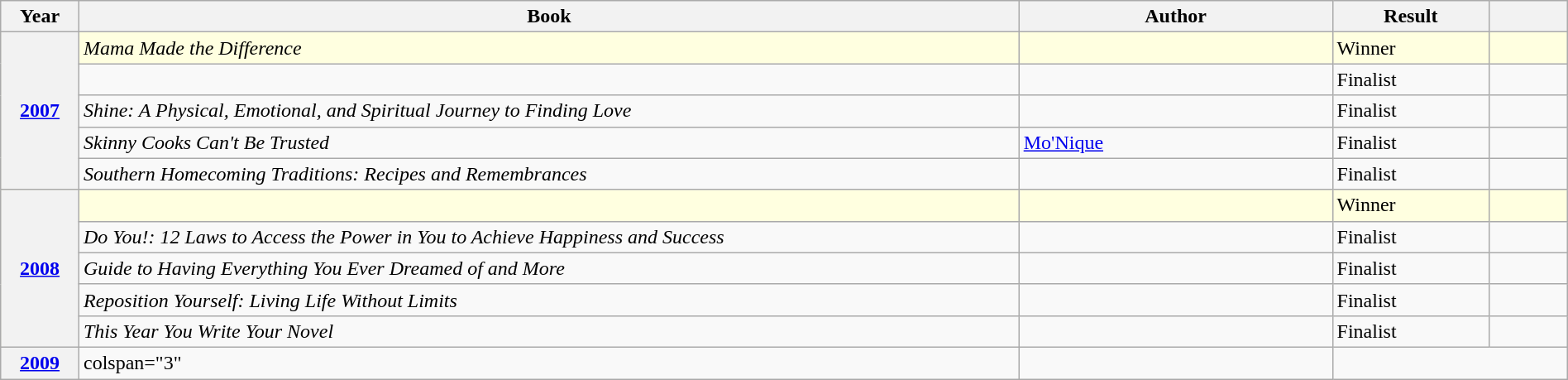<table class="wikitable sortable mw-collapsible" style="width:100%">
<tr>
<th scope="col" style="width:5%">Year</th>
<th scope="col" style="width:60%">Book</th>
<th scope="col" style="width:20%">Author</th>
<th scope="col" style="width:10%">Result</th>
<th scope="col" style="width:5%"></th>
</tr>
<tr style="background:lightyellow">
<th rowspan="5" scope="col"><a href='#'>2007</a></th>
<td><em>Mama Made the Difference</em></td>
<td></td>
<td>Winner</td>
<td></td>
</tr>
<tr>
<td></td>
<td></td>
<td>Finalist</td>
<td></td>
</tr>
<tr>
<td><em>Shine: A Physical, Emotional, and Spiritual Journey to Finding Love</em></td>
<td></td>
<td>Finalist</td>
<td></td>
</tr>
<tr>
<td><em>Skinny Cooks Can't Be Trusted</em></td>
<td><a href='#'>Mo'Nique</a></td>
<td>Finalist</td>
<td></td>
</tr>
<tr>
<td><em>Southern Homecoming Traditions: Recipes and Remembrances</em></td>
<td></td>
<td>Finalist</td>
<td></td>
</tr>
<tr style="background:lightyellow">
<th rowspan="5" scope="col"><a href='#'>2008</a></th>
<td></td>
<td></td>
<td>Winner</td>
<td></td>
</tr>
<tr>
<td><em>Do You!: 12 Laws to Access the Power in You to Achieve Happiness and Success</em></td>
<td></td>
<td>Finalist</td>
<td></td>
</tr>
<tr>
<td><em>Guide to Having Everything You Ever Dreamed of and More</em></td>
<td></td>
<td>Finalist</td>
<td></td>
</tr>
<tr>
<td><em>Reposition Yourself: Living Life Without Limits</em></td>
<td></td>
<td>Finalist</td>
<td></td>
</tr>
<tr>
<td><em>This Year You Write Your Novel</em></td>
<td></td>
<td>Finalist</td>
<td></td>
</tr>
<tr>
<th><a href='#'>2009</a></th>
<td>colspan="3" </td>
<td></td>
</tr>
</table>
